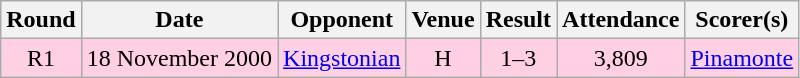<table class="wikitable sortable" style="text-align:center;">
<tr>
<th>Round</th>
<th>Date</th>
<th>Opponent</th>
<th>Venue</th>
<th>Result</th>
<th>Attendance</th>
<th>Scorer(s)</th>
</tr>
<tr style="background:#ffd0e3;">
<td>R1</td>
<td>18 November 2000</td>
<td><a href='#'>Kingstonian</a></td>
<td>H</td>
<td>1–3</td>
<td>3,809</td>
<td><a href='#'>Pinamonte</a></td>
</tr>
</table>
